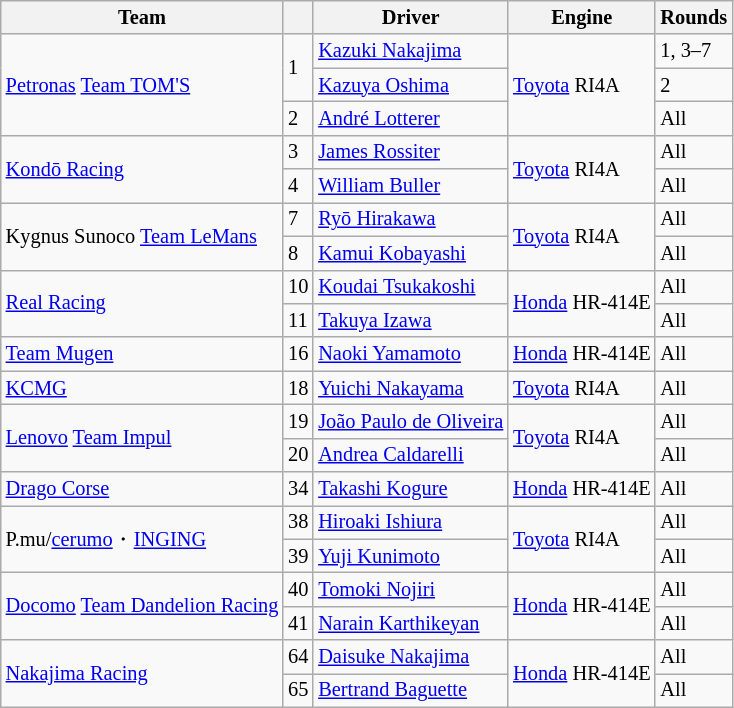<table class="wikitable" style="font-size:85%">
<tr>
<th>Team</th>
<th></th>
<th>Driver</th>
<th>Engine</th>
<th>Rounds</th>
</tr>
<tr>
<td rowspan=3> <a href='#'>Petronas</a> <a href='#'>Team TOM'S</a></td>
<td rowspan=2>1</td>
<td> <a href='#'>Kazuki Nakajima</a></td>
<td rowspan=3><a href='#'>Toyota</a> RI4A</td>
<td>1, 3–7</td>
</tr>
<tr>
<td> <a href='#'>Kazuya Oshima</a></td>
<td>2</td>
</tr>
<tr>
<td>2</td>
<td> <a href='#'>André Lotterer</a></td>
<td>All</td>
</tr>
<tr>
<td rowspan=2> <a href='#'>Kondō Racing</a></td>
<td>3</td>
<td> <a href='#'>James Rossiter</a></td>
<td rowspan=2><a href='#'>Toyota</a> RI4A</td>
<td>All</td>
</tr>
<tr>
<td>4</td>
<td> <a href='#'>William Buller</a></td>
<td>All</td>
</tr>
<tr>
<td rowspan=2> Kygnus Sunoco <a href='#'>Team LeMans</a></td>
<td>7</td>
<td> <a href='#'>Ryō Hirakawa</a></td>
<td rowspan=2><a href='#'>Toyota</a> RI4A</td>
<td>All</td>
</tr>
<tr>
<td>8</td>
<td> <a href='#'>Kamui Kobayashi</a></td>
<td>All</td>
</tr>
<tr>
<td rowspan=2> <a href='#'>Real Racing</a></td>
<td>10</td>
<td> <a href='#'>Koudai Tsukakoshi</a></td>
<td rowspan=2><a href='#'>Honda</a> HR-414E</td>
<td>All</td>
</tr>
<tr>
<td>11</td>
<td> <a href='#'>Takuya Izawa</a></td>
<td>All</td>
</tr>
<tr>
<td> <a href='#'>Team Mugen</a></td>
<td>16</td>
<td> <a href='#'>Naoki Yamamoto</a></td>
<td><a href='#'>Honda</a> HR-414E</td>
<td>All</td>
</tr>
<tr>
<td> <a href='#'>KCMG</a></td>
<td>18</td>
<td> <a href='#'>Yuichi Nakayama</a></td>
<td><a href='#'>Toyota</a> RI4A</td>
<td>All</td>
</tr>
<tr>
<td rowspan=2> <a href='#'>Lenovo</a> <a href='#'>Team Impul</a></td>
<td>19</td>
<td> <a href='#'>João Paulo de Oliveira</a></td>
<td rowspan=2><a href='#'>Toyota</a> RI4A</td>
<td>All</td>
</tr>
<tr>
<td>20</td>
<td> <a href='#'>Andrea Caldarelli</a></td>
<td>All</td>
</tr>
<tr>
<td> <a href='#'>Drago Corse</a></td>
<td>34</td>
<td> <a href='#'>Takashi Kogure</a></td>
<td><a href='#'>Honda</a> HR-414E</td>
<td>All</td>
</tr>
<tr>
<td rowspan=2> P.mu/<a href='#'>cerumo</a>・<a href='#'>INGING</a></td>
<td>38</td>
<td> <a href='#'>Hiroaki Ishiura</a></td>
<td rowspan=2><a href='#'>Toyota</a> RI4A</td>
<td>All</td>
</tr>
<tr>
<td>39</td>
<td> <a href='#'>Yuji Kunimoto</a></td>
<td>All</td>
</tr>
<tr>
<td rowspan=2> <a href='#'>Docomo</a> <a href='#'>Team Dandelion Racing</a></td>
<td>40</td>
<td> <a href='#'>Tomoki Nojiri</a></td>
<td rowspan=2><a href='#'>Honda</a> HR-414E</td>
<td>All</td>
</tr>
<tr>
<td>41</td>
<td> <a href='#'>Narain Karthikeyan</a></td>
<td>All</td>
</tr>
<tr>
<td rowspan=2> <a href='#'>Nakajima Racing</a></td>
<td>64</td>
<td> <a href='#'>Daisuke Nakajima</a></td>
<td rowspan=2><a href='#'>Honda</a> HR-414E</td>
<td>All</td>
</tr>
<tr>
<td>65</td>
<td> <a href='#'>Bertrand Baguette</a></td>
<td>All</td>
</tr>
</table>
